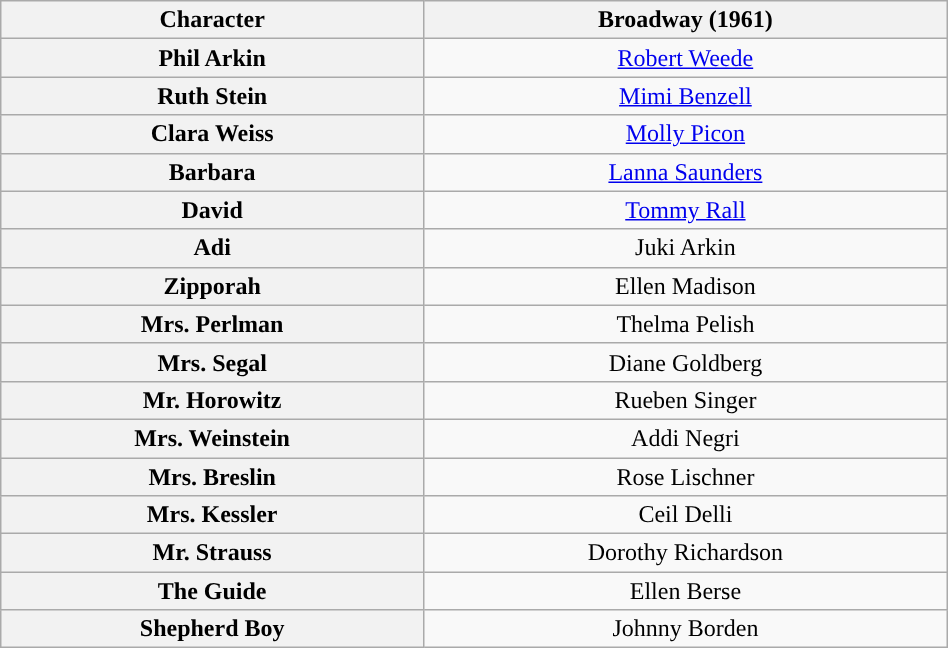<table class="wikitable" style="width:50%; text-align:center">
<tr>
<th scope="col">Character</th>
<th>Broadway (1961)</th>
</tr>
<tr>
<th>Phil Arkin</th>
<td colspan="1"><a href='#'>Robert Weede</a></td>
</tr>
<tr>
<th>Ruth Stein</th>
<td colspan="1”"><a href='#'>Mimi Benzell</a></td>
</tr>
<tr>
<th>Clara Weiss</th>
<td colspan="1”"><a href='#'>Molly Picon</a></td>
</tr>
<tr>
<th>Barbara</th>
<td colspan="1"><a href='#'>Lanna Saunders</a></td>
</tr>
<tr>
<th>David</th>
<td colspan="1"><a href='#'>Tommy Rall</a></td>
</tr>
<tr>
<th>Adi</th>
<td colspan="1">Juki Arkin</td>
</tr>
<tr>
<th>Zipporah</th>
<td colspan="1">Ellen Madison</td>
</tr>
<tr>
<th>Mrs. Perlman</th>
<td colspan="1">Thelma Pelish</td>
</tr>
<tr>
<th>Mrs. Segal</th>
<td colspan="1">Diane Goldberg</td>
</tr>
<tr>
<th>Mr. Horowitz</th>
<td colspan="1">Rueben Singer</td>
</tr>
<tr>
<th>Mrs. Weinstein</th>
<td colspan="1">Addi Negri</td>
</tr>
<tr>
<th>Mrs. Breslin</th>
<td colspan="1">Rose Lischner</td>
</tr>
<tr>
<th>Mrs. Kessler</th>
<td colspan="1">Ceil Delli</td>
</tr>
<tr>
<th>Mr. Strauss</th>
<td colspan="1">Dorothy Richardson</td>
</tr>
<tr>
<th>The Guide</th>
<td colspan="1">Ellen Berse</td>
</tr>
<tr>
<th>Shepherd Boy</th>
<td colspan="1">Johnny Borden</td>
</tr>
</table>
